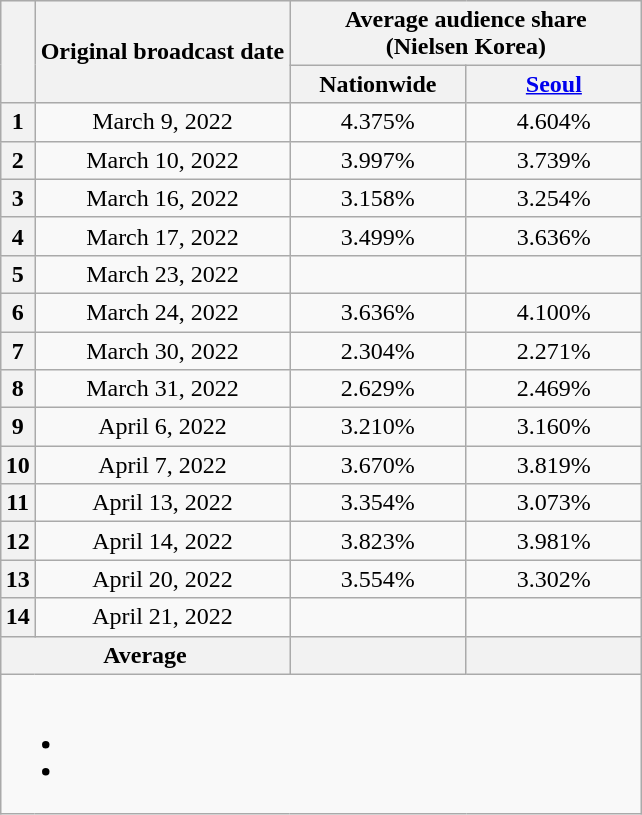<table class="wikitable" style="text-align:center; max-width:550px; margin-left: auto; margin-right: auto; border: none;">
<tr>
</tr>
<tr>
<th rowspan="2"></th>
<th rowspan="2">Original broadcast date</th>
<th colspan="2">Average audience share<br>(Nielsen Korea)</th>
</tr>
<tr>
<th width="110">Nationwide</th>
<th width="110"><a href='#'>Seoul</a></th>
</tr>
<tr>
<th>1</th>
<td>March 9, 2022</td>
<td>4.375% </td>
<td>4.604% </td>
</tr>
<tr>
<th>2</th>
<td>March 10, 2022</td>
<td>3.997% </td>
<td>3.739% </td>
</tr>
<tr>
<th>3</th>
<td>March 16, 2022</td>
<td>3.158% </td>
<td>3.254% </td>
</tr>
<tr>
<th>4</th>
<td>March 17, 2022</td>
<td>3.499% </td>
<td>3.636% </td>
</tr>
<tr>
<th>5</th>
<td>March 23, 2022</td>
<td><strong></strong> </td>
<td><strong></strong> </td>
</tr>
<tr>
<th>6</th>
<td>March 24, 2022</td>
<td>3.636% </td>
<td>4.100% </td>
</tr>
<tr>
<th>7</th>
<td>March 30, 2022</td>
<td>2.304% </td>
<td>2.271% </td>
</tr>
<tr>
<th>8</th>
<td>March 31, 2022</td>
<td>2.629% </td>
<td>2.469% </td>
</tr>
<tr>
<th>9</th>
<td>April 6, 2022</td>
<td>3.210% </td>
<td>3.160% </td>
</tr>
<tr>
<th>10</th>
<td>April 7, 2022</td>
<td>3.670% </td>
<td>3.819% </td>
</tr>
<tr>
<th>11</th>
<td>April 13, 2022</td>
<td>3.354% </td>
<td>3.073% </td>
</tr>
<tr>
<th>12</th>
<td>April 14, 2022</td>
<td>3.823% </td>
<td>3.981% </td>
</tr>
<tr>
<th>13</th>
<td>April 20, 2022</td>
<td>3.554% </td>
<td>3.302% </td>
</tr>
<tr>
<th>14</th>
<td>April 21, 2022</td>
<td><strong></strong> </td>
<td><strong></strong> </td>
</tr>
<tr>
<th colspan="2">Average</th>
<th></th>
<th></th>
</tr>
<tr>
<td colspan="4"><br><ul><li></li><li></li></ul></td>
</tr>
</table>
